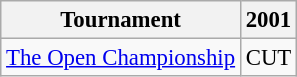<table class="wikitable" style="font-size:95%;text-align:center;">
<tr>
<th>Tournament</th>
<th>2001</th>
</tr>
<tr>
<td align=left><a href='#'>The Open Championship</a></td>
<td>CUT</td>
</tr>
</table>
